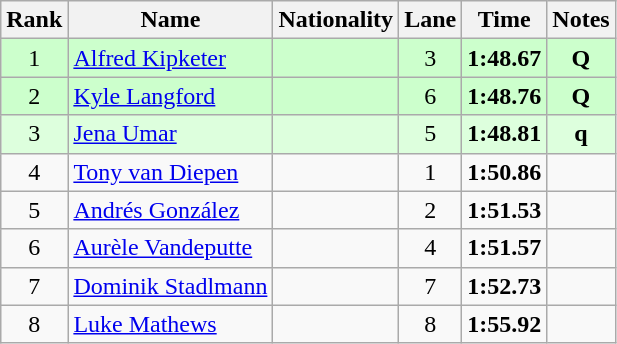<table class="wikitable sortable" style="text-align:center">
<tr>
<th>Rank</th>
<th>Name</th>
<th>Nationality</th>
<th>Lane</th>
<th>Time</th>
<th>Notes</th>
</tr>
<tr bgcolor=ccffcc>
<td>1</td>
<td align=left><a href='#'>Alfred Kipketer</a></td>
<td align=left></td>
<td>3</td>
<td><strong>1:48.67</strong></td>
<td><strong>Q</strong></td>
</tr>
<tr bgcolor=ccffcc>
<td>2</td>
<td align=left><a href='#'>Kyle Langford</a></td>
<td align=left></td>
<td>6</td>
<td><strong>1:48.76</strong></td>
<td><strong>Q</strong></td>
</tr>
<tr bgcolor=ddffdd>
<td>3</td>
<td align=left><a href='#'>Jena Umar</a></td>
<td align=left></td>
<td>5</td>
<td><strong>1:48.81</strong></td>
<td><strong>q</strong></td>
</tr>
<tr>
<td>4</td>
<td align=left><a href='#'>Tony van Diepen</a></td>
<td align=left></td>
<td>1</td>
<td><strong>1:50.86</strong></td>
<td></td>
</tr>
<tr>
<td>5</td>
<td align=left><a href='#'>Andrés González</a></td>
<td align=left></td>
<td>2</td>
<td><strong>1:51.53</strong></td>
<td></td>
</tr>
<tr>
<td>6</td>
<td align=left><a href='#'>Aurèle Vandeputte</a></td>
<td align=left></td>
<td>4</td>
<td><strong>1:51.57</strong></td>
<td></td>
</tr>
<tr>
<td>7</td>
<td align=left><a href='#'>Dominik Stadlmann</a></td>
<td align=left></td>
<td>7</td>
<td><strong>1:52.73</strong></td>
<td></td>
</tr>
<tr>
<td>8</td>
<td align=left><a href='#'>Luke Mathews</a></td>
<td align=left></td>
<td>8</td>
<td><strong>1:55.92</strong></td>
<td></td>
</tr>
</table>
